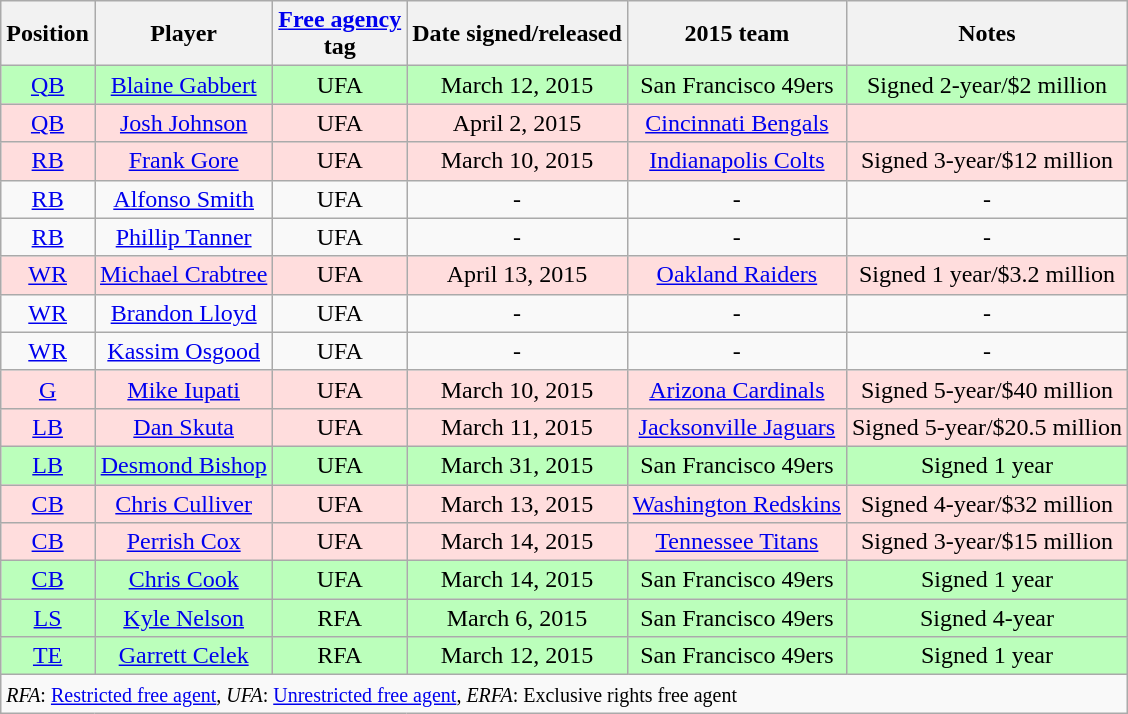<table class="sortable wikitable">
<tr>
<th>Position</th>
<th>Player</th>
<th><a href='#'>Free agency</a><br>tag</th>
<th>Date signed/released</th>
<th>2015 team</th>
<th>Notes</th>
</tr>
<tr style="background:#bfb; text-align:center;">
<td><a href='#'>QB</a></td>
<td><a href='#'>Blaine Gabbert</a></td>
<td>UFA</td>
<td>March 12, 2015</td>
<td>San Francisco 49ers</td>
<td>Signed 2-year/$2 million</td>
</tr>
<tr style="background:#fdd; text-align:center;">
<td><a href='#'>QB</a></td>
<td><a href='#'>Josh Johnson</a></td>
<td>UFA</td>
<td>April 2, 2015</td>
<td><a href='#'>Cincinnati Bengals</a></td>
<td></td>
</tr>
<tr style="background:#fdd; text-align:center;">
<td><a href='#'>RB</a></td>
<td><a href='#'>Frank Gore</a></td>
<td>UFA</td>
<td>March 10, 2015</td>
<td><a href='#'>Indianapolis Colts</a></td>
<td>Signed 3-year/$12 million</td>
</tr>
<tr style="text-align:center;">
<td><a href='#'>RB</a></td>
<td><a href='#'>Alfonso Smith</a></td>
<td>UFA</td>
<td>-</td>
<td>-</td>
<td>-</td>
</tr>
<tr style="text-align:center;">
<td><a href='#'>RB</a></td>
<td><a href='#'>Phillip Tanner</a></td>
<td>UFA</td>
<td>-</td>
<td>-</td>
<td>-</td>
</tr>
<tr style="background:#fdd; text-align:center;">
<td><a href='#'>WR</a></td>
<td><a href='#'>Michael Crabtree</a></td>
<td>UFA</td>
<td>April 13, 2015</td>
<td><a href='#'>Oakland Raiders</a></td>
<td>Signed 1 year/$3.2 million</td>
</tr>
<tr style="text-align:center;">
<td><a href='#'>WR</a></td>
<td><a href='#'>Brandon Lloyd</a></td>
<td>UFA</td>
<td>-</td>
<td>-</td>
<td>-</td>
</tr>
<tr style="text-align:center;">
<td><a href='#'>WR</a></td>
<td><a href='#'>Kassim Osgood</a></td>
<td>UFA</td>
<td>-</td>
<td>-</td>
<td>-</td>
</tr>
<tr style="background:#fdd; text-align:center;">
<td><a href='#'>G</a></td>
<td><a href='#'>Mike Iupati</a></td>
<td>UFA</td>
<td>March 10, 2015</td>
<td><a href='#'>Arizona Cardinals</a></td>
<td>Signed 5-year/$40 million</td>
</tr>
<tr style="background:#fdd; text-align:center;">
<td><a href='#'>LB</a></td>
<td><a href='#'>Dan Skuta</a></td>
<td>UFA</td>
<td>March 11, 2015</td>
<td><a href='#'>Jacksonville Jaguars</a></td>
<td>Signed 5-year/$20.5 million</td>
</tr>
<tr style="background:#bfb; text-align:center;">
<td><a href='#'>LB</a></td>
<td><a href='#'>Desmond Bishop</a></td>
<td>UFA</td>
<td>March 31, 2015</td>
<td>San Francisco 49ers</td>
<td>Signed 1 year</td>
</tr>
<tr style="background:#fdd; text-align:center;">
<td><a href='#'>CB</a></td>
<td><a href='#'>Chris Culliver</a></td>
<td>UFA</td>
<td>March 13, 2015</td>
<td><a href='#'>Washington Redskins</a></td>
<td>Signed 4-year/$32 million</td>
</tr>
<tr style="background:#fdd; text-align:center;">
<td><a href='#'>CB</a></td>
<td><a href='#'>Perrish Cox</a></td>
<td>UFA</td>
<td>March 14, 2015</td>
<td><a href='#'>Tennessee Titans</a></td>
<td>Signed 3-year/$15 million</td>
</tr>
<tr style="background:#bfb; text-align:center;">
<td><a href='#'>CB</a></td>
<td><a href='#'>Chris Cook</a></td>
<td>UFA</td>
<td>March 14, 2015</td>
<td>San Francisco 49ers</td>
<td>Signed 1 year</td>
</tr>
<tr style="background:#bfb; text-align:center;">
<td><a href='#'>LS</a></td>
<td><a href='#'>Kyle Nelson</a></td>
<td>RFA</td>
<td>March 6, 2015</td>
<td>San Francisco 49ers</td>
<td>Signed 4-year</td>
</tr>
<tr style="background:#bfb; text-align:center;">
<td><a href='#'>TE</a></td>
<td><a href='#'>Garrett Celek</a></td>
<td>RFA</td>
<td>March 12, 2015</td>
<td>San Francisco 49ers</td>
<td>Signed 1 year</td>
</tr>
<tr>
<td colspan="6"><small><em>RFA</em>: <a href='#'>Restricted free agent</a>, <em>UFA</em>: <a href='#'>Unrestricted free agent</a>, <em>ERFA</em>: Exclusive rights free agent</small><br></td>
</tr>
</table>
